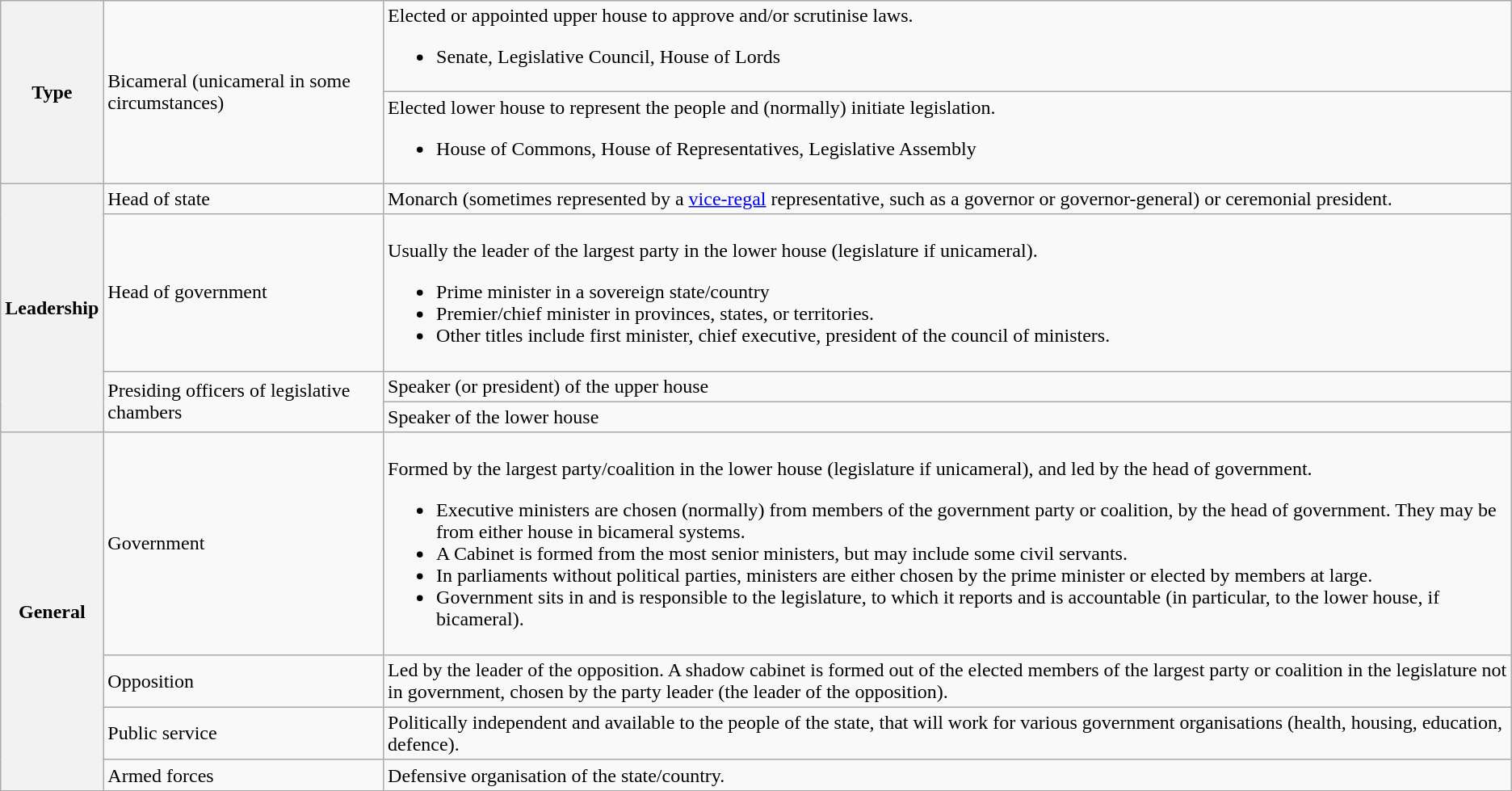<table class="wikitable">
<tr>
<th rowspan=2>Type</th>
<td rowspan=2>Bicameral (unicameral in some circumstances)</td>
<td>Elected or appointed upper house to approve and/or scrutinise laws.<br><ul><li>Senate, Legislative Council, House of Lords</li></ul></td>
</tr>
<tr>
<td>Elected lower house to represent the people and (normally) initiate legislation.<br><ul><li>House of Commons, House of Representatives, Legislative Assembly</li></ul></td>
</tr>
<tr>
<th rowspan=4>Leadership</th>
<td>Head of state</td>
<td>Monarch (sometimes represented by a <a href='#'>vice-regal</a> representative, such as a governor or governor-general) or ceremonial president.</td>
</tr>
<tr>
<td>Head of government</td>
<td><br>Usually the leader of the largest party in the lower house (legislature if unicameral).<ul><li>Prime minister in a sovereign state/country</li><li>Premier/chief minister in provinces, states, or territories.</li><li>Other titles include first minister, chief executive, president of the council of ministers.</li></ul></td>
</tr>
<tr>
<td rowspan=2>Presiding officers of legislative chambers</td>
<td>Speaker (or president) of the upper house</td>
</tr>
<tr>
<td>Speaker of the lower house</td>
</tr>
<tr>
<th rowspan=4>General</th>
<td>Government</td>
<td><br>Formed by the largest party/coalition in the lower house (legislature if unicameral), and led by the  head of government.<ul><li>Executive ministers are chosen (normally) from members of the government party or coalition, by the head of government.  They may be from either house in bicameral systems.</li><li>A Cabinet is formed from the most senior ministers, but may include some civil servants.</li><li>In parliaments without political parties, ministers are either chosen by the prime minister or elected by members at large.</li><li>Government sits in and is responsible to the legislature, to which it reports and is accountable (in particular, to the lower house, if bicameral).</li></ul></td>
</tr>
<tr>
<td>Opposition</td>
<td>Led by the leader of the opposition. A shadow cabinet is formed out of the elected members of the largest party or coalition in the legislature not in government, chosen by the party leader (the leader of the opposition).</td>
</tr>
<tr>
<td>Public service</td>
<td>Politically independent and available to the people of the state, that will work for various government organisations (health, housing, education, defence).</td>
</tr>
<tr>
<td>Armed forces</td>
<td>Defensive organisation of the state/country.</td>
</tr>
</table>
